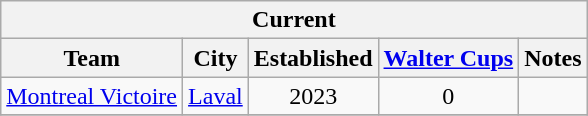<table class="wikitable">
<tr>
<th colspan=5>Current</th>
</tr>
<tr>
<th>Team</th>
<th>City</th>
<th>Established</th>
<th><a href='#'>Walter Cups</a></th>
<th>Notes</th>
</tr>
<tr>
<td><a href='#'>Montreal Victoire</a></td>
<td><a href='#'>Laval</a></td>
<td align=center>2023</td>
<td align=center>0</td>
<td></td>
</tr>
<tr>
</tr>
</table>
